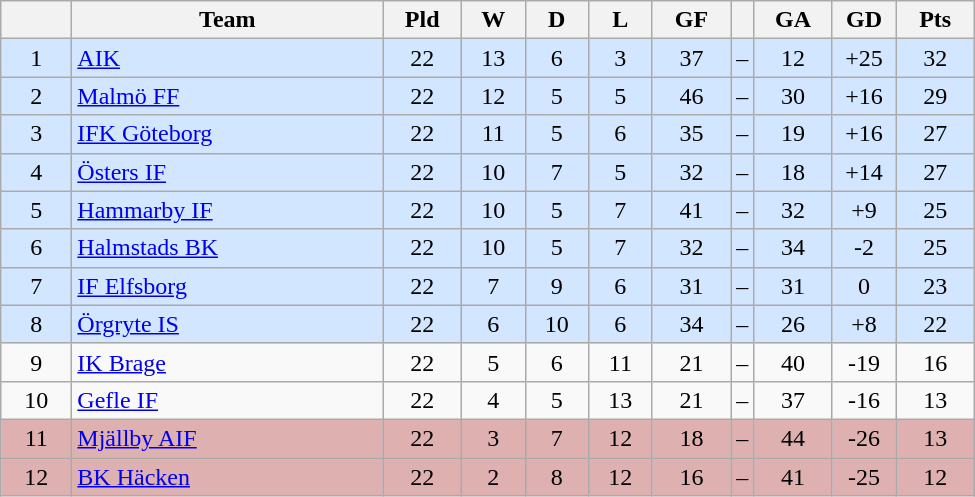<table class="wikitable" style="text-align: center">
<tr>
<th style="width: 40px;"></th>
<th style="width: 200px;">Team</th>
<th style="width: 45px;">Pld</th>
<th style="width: 35px;">W</th>
<th style="width: 35px;">D</th>
<th style="width: 35px;">L</th>
<th style="width: 45px;">GF</th>
<th></th>
<th style="width: 45px;">GA</th>
<th style="width: 35px;">GD</th>
<th style="width: 45px;">Pts</th>
</tr>
<tr style="background: #d2e6ff">
<td>1</td>
<td style="text-align: left;"><a href='#'>AIK</a></td>
<td>22</td>
<td>13</td>
<td>6</td>
<td>3</td>
<td>37</td>
<td>–</td>
<td>12</td>
<td>+25</td>
<td>32</td>
</tr>
<tr style="background: #d2e6ff">
<td>2</td>
<td style="text-align: left;"><a href='#'>Malmö FF</a></td>
<td>22</td>
<td>12</td>
<td>5</td>
<td>5</td>
<td>46</td>
<td>–</td>
<td>30</td>
<td>+16</td>
<td>29</td>
</tr>
<tr style="background: #d2e6ff">
<td>3</td>
<td style="text-align: left;"><a href='#'>IFK Göteborg</a></td>
<td>22</td>
<td>11</td>
<td>5</td>
<td>6</td>
<td>35</td>
<td>–</td>
<td>19</td>
<td>+16</td>
<td>27</td>
</tr>
<tr style="background: #d2e6ff">
<td>4</td>
<td style="text-align: left;"><a href='#'>Östers IF</a></td>
<td>22</td>
<td>10</td>
<td>7</td>
<td>5</td>
<td>32</td>
<td>–</td>
<td>18</td>
<td>+14</td>
<td>27</td>
</tr>
<tr style="background: #d2e6ff">
<td>5</td>
<td style="text-align: left;"><a href='#'>Hammarby IF</a></td>
<td>22</td>
<td>10</td>
<td>5</td>
<td>7</td>
<td>41</td>
<td>–</td>
<td>32</td>
<td>+9</td>
<td>25</td>
</tr>
<tr style="background: #d2e6ff">
<td>6</td>
<td style="text-align: left;"><a href='#'>Halmstads BK</a></td>
<td>22</td>
<td>10</td>
<td>5</td>
<td>7</td>
<td>32</td>
<td>–</td>
<td>34</td>
<td>-2</td>
<td>25</td>
</tr>
<tr style="background: #d2e6ff">
<td>7</td>
<td style="text-align: left;"><a href='#'>IF Elfsborg</a></td>
<td>22</td>
<td>7</td>
<td>9</td>
<td>6</td>
<td>31</td>
<td>–</td>
<td>31</td>
<td>0</td>
<td>23</td>
</tr>
<tr style="background: #d2e6ff">
<td>8</td>
<td style="text-align: left;"><a href='#'>Örgryte IS</a></td>
<td>22</td>
<td>6</td>
<td>10</td>
<td>6</td>
<td>34</td>
<td>–</td>
<td>26</td>
<td>+8</td>
<td>22</td>
</tr>
<tr>
<td>9</td>
<td style="text-align: left;"><a href='#'>IK Brage</a></td>
<td>22</td>
<td>5</td>
<td>6</td>
<td>11</td>
<td>21</td>
<td>–</td>
<td>40</td>
<td>-19</td>
<td>16</td>
</tr>
<tr>
<td>10</td>
<td style="text-align: left;"><a href='#'>Gefle IF</a></td>
<td>22</td>
<td>4</td>
<td>5</td>
<td>13</td>
<td>21</td>
<td>–</td>
<td>37</td>
<td>-16</td>
<td>13</td>
</tr>
<tr style="background: #deb0b0">
<td>11</td>
<td style="text-align: left;"><a href='#'>Mjällby AIF</a></td>
<td>22</td>
<td>3</td>
<td>7</td>
<td>12</td>
<td>18</td>
<td>–</td>
<td>44</td>
<td>-26</td>
<td>13</td>
</tr>
<tr style="background: #deb0b0">
<td>12</td>
<td style="text-align: left;"><a href='#'>BK Häcken</a></td>
<td>22</td>
<td>2</td>
<td>8</td>
<td>12</td>
<td>16</td>
<td>–</td>
<td>41</td>
<td>-25</td>
<td>12</td>
</tr>
</table>
